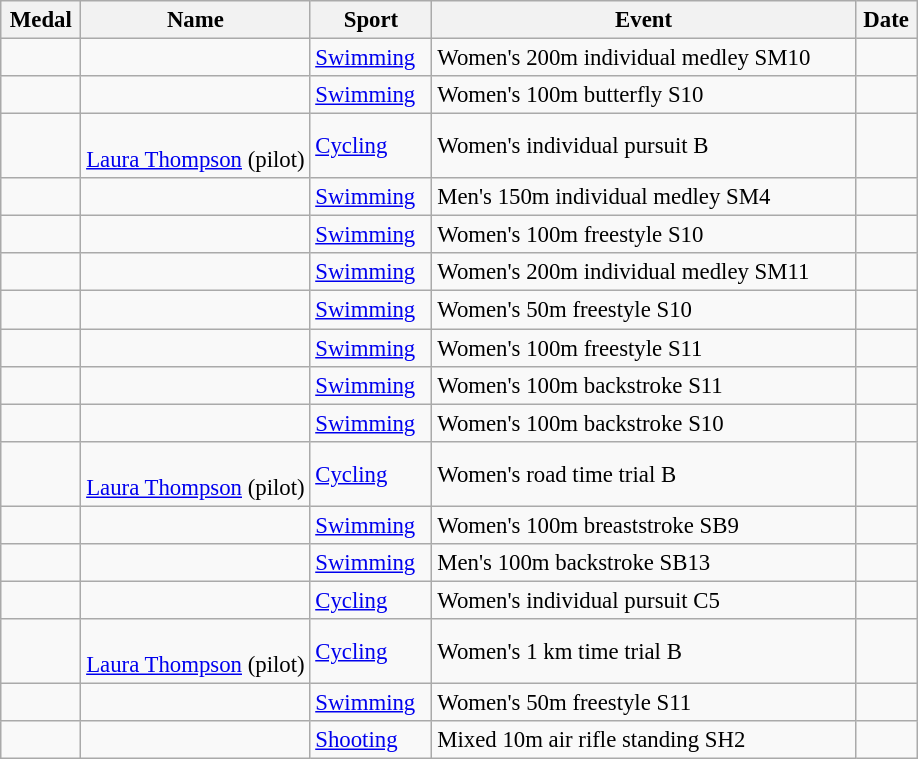<table class="wikitable sortable" style="font-size: 95%">
<tr>
<th>Medal</th>
<th width=25%>Name</th>
<th>Sport</th>
<th>Event</th>
<th>Date</th>
</tr>
<tr>
<td></td>
<td></td>
<td><a href='#'>Swimming</a></td>
<td>Women's 200m individual medley SM10</td>
<td></td>
</tr>
<tr>
<td></td>
<td></td>
<td><a href='#'>Swimming</a></td>
<td>Women's 100m butterfly S10</td>
<td></td>
</tr>
<tr>
<td></td>
<td><br><a href='#'>Laura Thompson</a> (pilot)</td>
<td><a href='#'>Cycling</a></td>
<td>Women's individual pursuit B</td>
<td></td>
</tr>
<tr>
<td></td>
<td></td>
<td><a href='#'>Swimming</a></td>
<td>Men's 150m individual medley SM4</td>
<td></td>
</tr>
<tr>
<td></td>
<td></td>
<td><a href='#'>Swimming</a></td>
<td>Women's 100m freestyle S10</td>
<td></td>
</tr>
<tr>
<td></td>
<td></td>
<td><a href='#'>Swimming</a></td>
<td>Women's 200m individual medley SM11</td>
<td></td>
</tr>
<tr>
<td></td>
<td></td>
<td><a href='#'>Swimming</a></td>
<td>Women's 50m freestyle S10</td>
<td></td>
</tr>
<tr>
<td></td>
<td></td>
<td><a href='#'>Swimming</a></td>
<td>Women's 100m freestyle S11</td>
<td></td>
</tr>
<tr>
<td></td>
<td></td>
<td><a href='#'>Swimming</a></td>
<td>Women's 100m backstroke S11</td>
<td></td>
</tr>
<tr>
<td></td>
<td></td>
<td><a href='#'>Swimming</a></td>
<td>Women's 100m backstroke S10</td>
<td></td>
</tr>
<tr>
<td></td>
<td><br><a href='#'>Laura Thompson</a> (pilot)</td>
<td><a href='#'>Cycling</a></td>
<td>Women's road time trial B</td>
<td></td>
</tr>
<tr>
<td></td>
<td></td>
<td><a href='#'>Swimming</a></td>
<td>Women's 100m breaststroke SB9</td>
<td></td>
</tr>
<tr>
<td></td>
<td></td>
<td><a href='#'>Swimming</a></td>
<td>Men's 100m backstroke SB13</td>
<td></td>
</tr>
<tr>
<td></td>
<td></td>
<td><a href='#'>Cycling</a></td>
<td>Women's individual pursuit C5</td>
<td></td>
</tr>
<tr>
<td></td>
<td><br><a href='#'>Laura Thompson</a> (pilot)</td>
<td><a href='#'>Cycling</a></td>
<td>Women's 1 km time trial B</td>
<td></td>
</tr>
<tr>
<td></td>
<td></td>
<td><a href='#'>Swimming</a></td>
<td>Women's 50m freestyle S11</td>
<td></td>
</tr>
<tr>
<td></td>
<td></td>
<td><a href='#'>Shooting</a></td>
<td>Mixed 10m air rifle standing SH2</td>
<td></td>
</tr>
</table>
